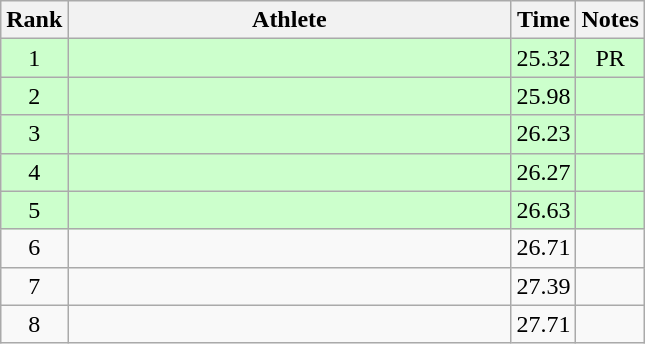<table class="wikitable" style="text-align:center">
<tr>
<th>Rank</th>
<th Style="width:18em">Athlete</th>
<th>Time</th>
<th>Notes</th>
</tr>
<tr style="background:#cfc">
<td>1</td>
<td style="text-align:left"></td>
<td>25.32</td>
<td>PR</td>
</tr>
<tr style="background:#cfc">
<td>2</td>
<td style="text-align:left"></td>
<td>25.98</td>
<td></td>
</tr>
<tr style="background:#cfc">
<td>3</td>
<td style="text-align:left"></td>
<td>26.23</td>
<td></td>
</tr>
<tr style="background:#cfc">
<td>4</td>
<td style="text-align:left"></td>
<td>26.27</td>
<td></td>
</tr>
<tr style="background:#cfc">
<td>5</td>
<td style="text-align:left"></td>
<td>26.63</td>
<td></td>
</tr>
<tr>
<td>6</td>
<td style="text-align:left"></td>
<td>26.71</td>
<td></td>
</tr>
<tr>
<td>7</td>
<td style="text-align:left"></td>
<td>27.39</td>
<td></td>
</tr>
<tr>
<td>8</td>
<td style="text-align:left"></td>
<td>27.71</td>
<td></td>
</tr>
</table>
